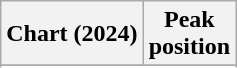<table class="wikitable sortable plainrowheaders" style="text-align:center">
<tr>
<th scope="col">Chart (2024)</th>
<th scope="col">Peak<br>position</th>
</tr>
<tr>
</tr>
<tr>
</tr>
<tr>
</tr>
</table>
